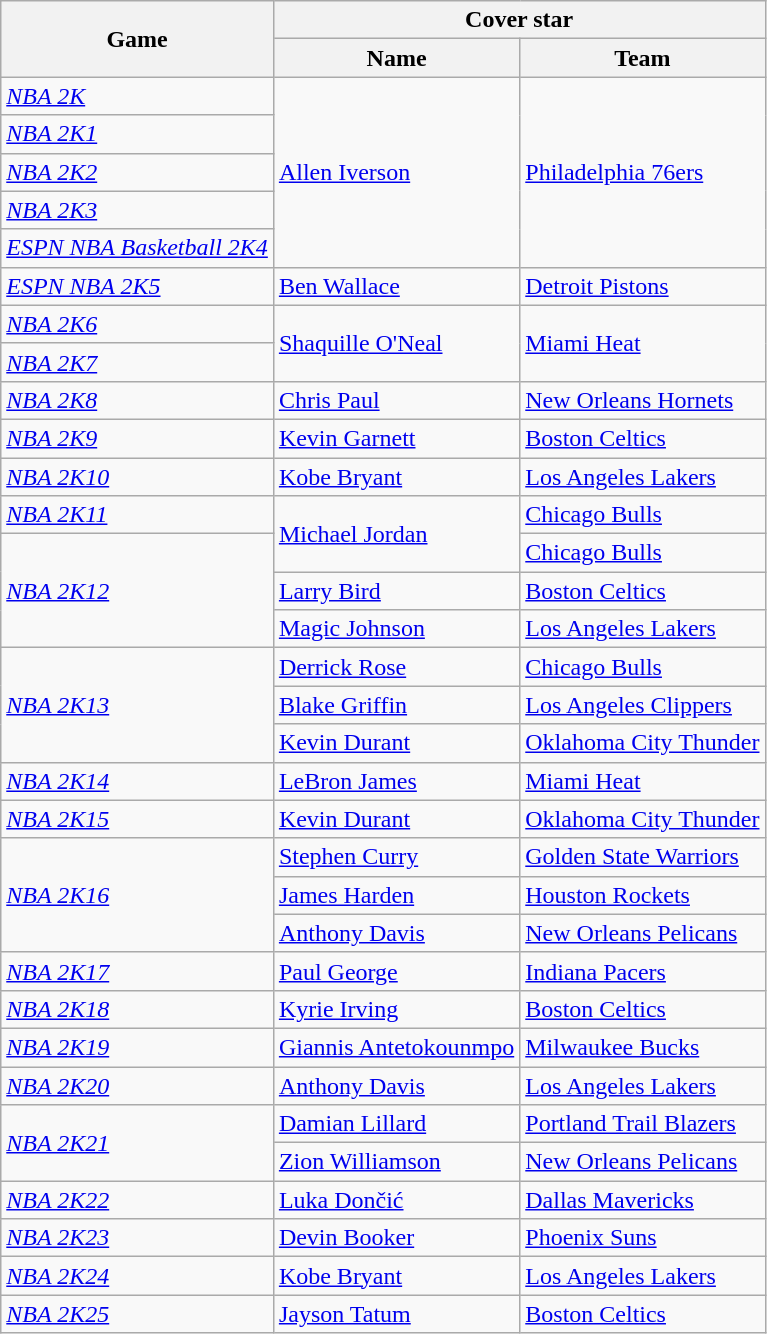<table class="wikitable">
<tr>
<th scope=col rowspan=2>Game</th>
<th scope=col colspan=2>Cover star</th>
</tr>
<tr>
<th scope=col>Name</th>
<th scope=col>Team</th>
</tr>
<tr>
<td><em><a href='#'>NBA 2K</a></em></td>
<td rowspan="5"><a href='#'>Allen Iverson</a></td>
<td rowspan="5"><a href='#'>Philadelphia 76ers</a></td>
</tr>
<tr>
<td><em><a href='#'>NBA 2K1</a></em></td>
</tr>
<tr>
<td><em><a href='#'>NBA 2K2</a></em></td>
</tr>
<tr>
<td><em><a href='#'>NBA 2K3</a></em></td>
</tr>
<tr>
<td><em><a href='#'>ESPN NBA Basketball 2K4</a></em></td>
</tr>
<tr>
<td><em><a href='#'>ESPN NBA 2K5</a></em></td>
<td><a href='#'>Ben Wallace</a></td>
<td><a href='#'>Detroit Pistons</a></td>
</tr>
<tr>
<td><em><a href='#'>NBA 2K6</a></em></td>
<td rowspan="2"><a href='#'>Shaquille O'Neal</a></td>
<td rowspan="2"><a href='#'>Miami Heat</a></td>
</tr>
<tr>
<td><em><a href='#'>NBA 2K7</a></em></td>
</tr>
<tr>
<td><em><a href='#'>NBA 2K8</a></em></td>
<td><a href='#'>Chris Paul</a></td>
<td><a href='#'>New Orleans Hornets</a></td>
</tr>
<tr>
<td><em><a href='#'>NBA 2K9</a></em></td>
<td><a href='#'>Kevin Garnett</a></td>
<td><a href='#'>Boston Celtics</a></td>
</tr>
<tr>
<td><em><a href='#'>NBA 2K10</a></em></td>
<td><a href='#'>Kobe Bryant</a></td>
<td><a href='#'>Los Angeles Lakers</a></td>
</tr>
<tr>
<td><em><a href='#'>NBA 2K11</a></em></td>
<td rowspan="2"><a href='#'>Michael Jordan</a></td>
<td><a href='#'>Chicago Bulls</a></td>
</tr>
<tr>
<td rowspan="3"><em><a href='#'>NBA 2K12</a></em></td>
<td><a href='#'>Chicago Bulls</a></td>
</tr>
<tr>
<td><a href='#'>Larry Bird</a></td>
<td><a href='#'>Boston Celtics</a></td>
</tr>
<tr>
<td><a href='#'>Magic Johnson</a></td>
<td><a href='#'>Los Angeles Lakers</a></td>
</tr>
<tr>
<td rowspan="3"><em><a href='#'>NBA 2K13</a></em></td>
<td><a href='#'>Derrick Rose</a></td>
<td><a href='#'>Chicago Bulls</a></td>
</tr>
<tr>
<td><a href='#'>Blake Griffin</a></td>
<td><a href='#'>Los Angeles Clippers</a></td>
</tr>
<tr>
<td><a href='#'>Kevin Durant</a></td>
<td><a href='#'>Oklahoma City Thunder</a></td>
</tr>
<tr>
<td><em><a href='#'>NBA 2K14</a></em></td>
<td><a href='#'>LeBron James</a></td>
<td><a href='#'>Miami Heat</a></td>
</tr>
<tr>
<td><em><a href='#'>NBA 2K15</a></em></td>
<td><a href='#'>Kevin Durant</a></td>
<td><a href='#'>Oklahoma City Thunder</a></td>
</tr>
<tr>
<td rowspan="3"><em><a href='#'>NBA 2K16</a></em></td>
<td><a href='#'>Stephen Curry</a></td>
<td><a href='#'>Golden State Warriors</a></td>
</tr>
<tr>
<td><a href='#'>James Harden</a></td>
<td><a href='#'>Houston Rockets</a></td>
</tr>
<tr>
<td><a href='#'>Anthony Davis</a></td>
<td><a href='#'>New Orleans Pelicans</a></td>
</tr>
<tr>
<td><em><a href='#'>NBA 2K17</a></em></td>
<td><a href='#'>Paul George</a></td>
<td><a href='#'>Indiana Pacers</a></td>
</tr>
<tr>
<td><em><a href='#'>NBA 2K18</a></em></td>
<td><a href='#'>Kyrie Irving</a></td>
<td><a href='#'>Boston Celtics</a></td>
</tr>
<tr>
<td><em><a href='#'>NBA 2K19</a></em></td>
<td><a href='#'>Giannis Antetokounmpo</a></td>
<td><a href='#'>Milwaukee Bucks</a></td>
</tr>
<tr>
<td><em><a href='#'>NBA 2K20</a></em></td>
<td><a href='#'>Anthony Davis</a></td>
<td><a href='#'>Los Angeles Lakers</a></td>
</tr>
<tr>
<td rowspan="2"><em><a href='#'>NBA 2K21</a></em></td>
<td><a href='#'>Damian Lillard</a></td>
<td><a href='#'>Portland Trail Blazers</a></td>
</tr>
<tr>
<td><a href='#'>Zion Williamson</a></td>
<td><a href='#'>New Orleans Pelicans</a></td>
</tr>
<tr>
<td><em><a href='#'>NBA 2K22</a></em></td>
<td><a href='#'>Luka Dončić</a></td>
<td><a href='#'>Dallas Mavericks</a></td>
</tr>
<tr>
<td><em><a href='#'>NBA 2K23</a></em></td>
<td><a href='#'>Devin Booker</a></td>
<td><a href='#'>Phoenix Suns</a></td>
</tr>
<tr>
<td><em><a href='#'>NBA 2K24</a></em></td>
<td><a href='#'>Kobe Bryant</a></td>
<td><a href='#'>Los Angeles Lakers</a></td>
</tr>
<tr>
<td><em><a href='#'>NBA 2K25</a></em></td>
<td><a href='#'>Jayson Tatum</a></td>
<td><a href='#'>Boston Celtics</a></td>
</tr>
</table>
